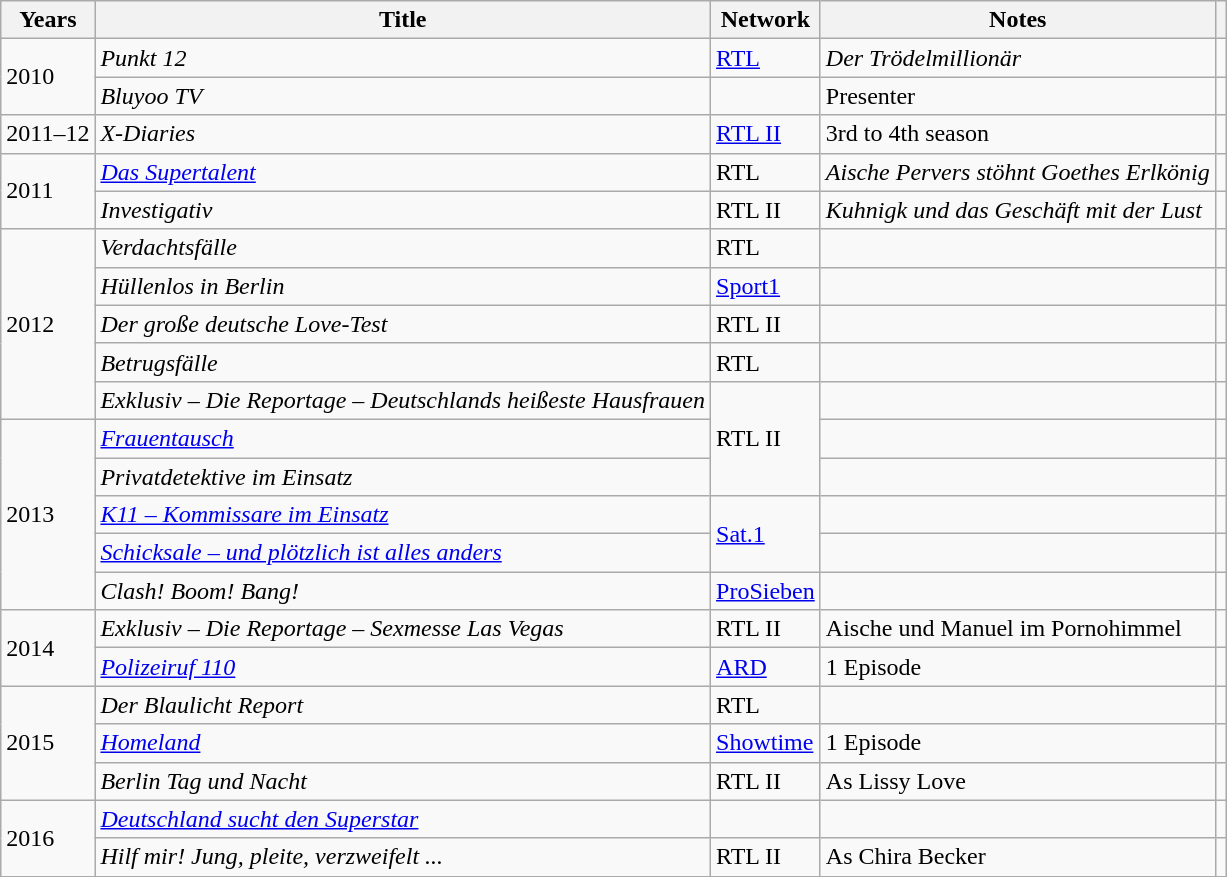<table class="wikitable">
<tr>
<th>Years</th>
<th>Title</th>
<th>Network</th>
<th>Notes</th>
<th></th>
</tr>
<tr>
<td rowspan="2">2010</td>
<td><em>Punkt 12</em></td>
<td><a href='#'>RTL</a></td>
<td><em>Der Trödelmillionär</em></td>
<td></td>
</tr>
<tr>
<td><em>Bluyoo TV</em></td>
<td></td>
<td>Presenter</td>
<td></td>
</tr>
<tr>
<td>2011–12</td>
<td><em>X-Diaries</em></td>
<td><a href='#'>RTL II</a></td>
<td>3rd to 4th season</td>
<td></td>
</tr>
<tr>
<td rowspan="2">2011</td>
<td><em><a href='#'>Das Supertalent</a></em></td>
<td>RTL</td>
<td><em>Aische Pervers stöhnt Goethes Erlkönig</em></td>
<td></td>
</tr>
<tr>
<td><em>Investigativ</em></td>
<td>RTL II</td>
<td><em>Kuhnigk und das Geschäft mit der Lust</em></td>
<td></td>
</tr>
<tr>
<td rowspan="5">2012</td>
<td><em>Verdachtsfälle</em></td>
<td>RTL</td>
<td></td>
<td></td>
</tr>
<tr>
<td><em>Hüllenlos in Berlin</em></td>
<td><a href='#'>Sport1</a></td>
<td></td>
<td></td>
</tr>
<tr>
<td><em>Der große deutsche Love-Test</em></td>
<td>RTL II</td>
<td></td>
<td></td>
</tr>
<tr>
<td><em>Betrugsfälle</em></td>
<td>RTL</td>
<td></td>
<td></td>
</tr>
<tr>
<td><em>Exklusiv – Die Reportage – Deutschlands heißeste Hausfrauen</em></td>
<td rowspan="3">RTL II</td>
<td></td>
<td></td>
</tr>
<tr>
<td rowspan="5">2013</td>
<td><em><a href='#'>Frauentausch</a></em></td>
<td></td>
<td></td>
</tr>
<tr>
<td><em>Privatdetektive im Einsatz</em></td>
<td></td>
<td></td>
</tr>
<tr>
<td><em><a href='#'>K11 – Kommissare im Einsatz</a></em></td>
<td rowspan="2"><a href='#'>Sat.1</a></td>
<td></td>
<td></td>
</tr>
<tr>
<td><em><a href='#'>Schicksale – und plötzlich ist alles anders</a></em></td>
<td></td>
<td></td>
</tr>
<tr>
<td><em>Clash! Boom! Bang!</em></td>
<td><a href='#'>ProSieben</a></td>
<td></td>
<td></td>
</tr>
<tr>
<td rowspan="2">2014</td>
<td><em>Exklusiv – Die Reportage – Sexmesse Las Vegas</em></td>
<td>RTL II</td>
<td>Aische und Manuel im Pornohimmel</td>
<td></td>
</tr>
<tr>
<td><em><a href='#'>Polizeiruf 110</a></em></td>
<td><a href='#'>ARD</a></td>
<td>1 Episode</td>
<td></td>
</tr>
<tr>
<td rowspan="3">2015</td>
<td><em>Der Blaulicht Report</em></td>
<td>RTL</td>
<td></td>
<td></td>
</tr>
<tr>
<td><em><a href='#'>Homeland</a></em></td>
<td><a href='#'>Showtime</a></td>
<td>1 Episode</td>
<td></td>
</tr>
<tr>
<td><em>Berlin Tag und Nacht</em></td>
<td>RTL II</td>
<td>As Lissy Love</td>
<td></td>
</tr>
<tr>
<td rowspan="2">2016</td>
<td><em><a href='#'>Deutschland sucht den Superstar</a></em></td>
<td></td>
<td></td>
<td></td>
</tr>
<tr>
<td><em>Hilf mir! Jung, pleite, verzweifelt ...</em></td>
<td>RTL II</td>
<td>As Chira Becker</td>
<td></td>
</tr>
</table>
